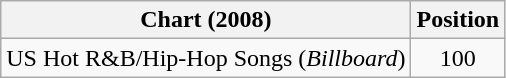<table class="wikitable">
<tr>
<th>Chart (2008)</th>
<th>Position</th>
</tr>
<tr>
<td>US Hot R&B/Hip-Hop Songs (<em>Billboard</em>)</td>
<td style="text-align:center">100</td>
</tr>
</table>
